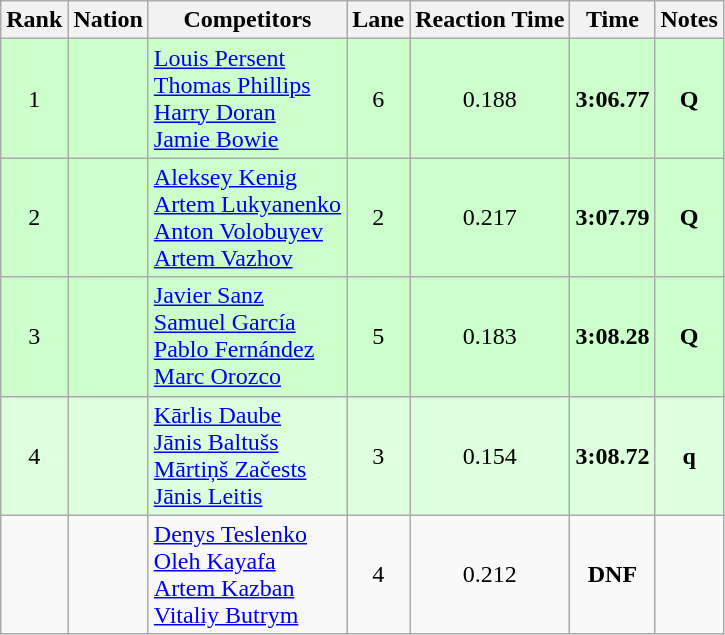<table class="wikitable sortable" style="text-align:center">
<tr>
<th>Rank</th>
<th>Nation</th>
<th>Competitors</th>
<th>Lane</th>
<th>Reaction Time</th>
<th>Time</th>
<th>Notes</th>
</tr>
<tr bgcolor=ccffcc>
<td>1</td>
<td align=left></td>
<td align=left><a href='#'>Louis Persent</a><br><a href='#'>Thomas Phillips</a><br><a href='#'>Harry Doran</a><br><a href='#'>Jamie Bowie</a></td>
<td>6</td>
<td>0.188</td>
<td><strong>3:06.77</strong></td>
<td><strong>Q</strong></td>
</tr>
<tr bgcolor=ccffcc>
<td>2</td>
<td align=left></td>
<td align=left><a href='#'>Aleksey Kenig</a><br><a href='#'>Artem Lukyanenko</a><br><a href='#'>Anton Volobuyev</a><br><a href='#'>Artem Vazhov</a></td>
<td>2</td>
<td>0.217</td>
<td><strong>3:07.79</strong></td>
<td><strong>Q</strong></td>
</tr>
<tr bgcolor=ccffcc>
<td>3</td>
<td align=left></td>
<td align=left><a href='#'>Javier Sanz</a><br><a href='#'>Samuel García</a><br><a href='#'>Pablo Fernández</a><br><a href='#'>Marc Orozco</a></td>
<td>5</td>
<td>0.183</td>
<td><strong>3:08.28</strong></td>
<td><strong>Q</strong></td>
</tr>
<tr bgcolor=ddffdd>
<td>4</td>
<td align=left></td>
<td align=left><a href='#'>Kārlis Daube</a><br><a href='#'>Jānis Baltušs</a><br><a href='#'>Mārtiņš Začests</a><br><a href='#'>Jānis Leitis</a></td>
<td>3</td>
<td>0.154</td>
<td><strong>3:08.72</strong></td>
<td><strong>q</strong></td>
</tr>
<tr>
<td></td>
<td align=left></td>
<td align=left><a href='#'>Denys Teslenko</a><br><a href='#'>Oleh Kayafa</a><br><a href='#'>Artem Kazban</a><br><a href='#'>Vitaliy Butrym</a></td>
<td>4</td>
<td>0.212</td>
<td><strong>DNF</strong></td>
<td></td>
</tr>
</table>
